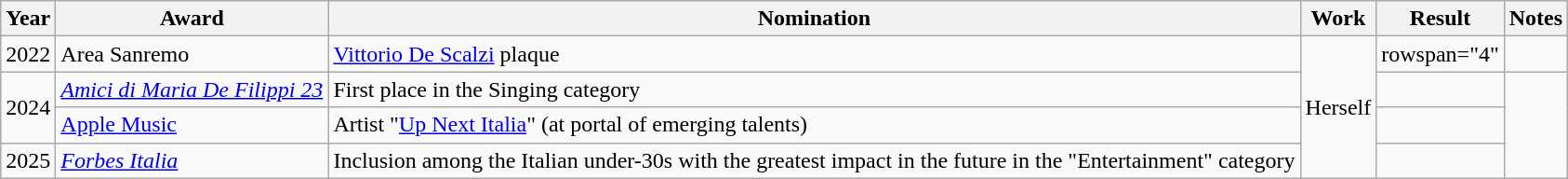<table class="wikitable">
<tr>
<th>Year</th>
<th>Award</th>
<th>Nomination</th>
<th>Work</th>
<th>Result</th>
<th>Notes</th>
</tr>
<tr>
<td>2022</td>
<td>Area Sanremo</td>
<td><a href='#'>Vittorio De Scalzi</a> plaque</td>
<td rowspan="4">Herself</td>
<td>rowspan="4" </td>
<td></td>
</tr>
<tr>
<td rowspan="2">2024</td>
<td><em><a href='#'>Amici di Maria De Filippi 23</a></em></td>
<td>First place in the Singing category</td>
<td></td>
</tr>
<tr>
<td><a href='#'>Apple Music</a></td>
<td>Artist "<a href='#'>Up Next Italia</a>" (at portal of emerging talents)</td>
<td></td>
</tr>
<tr>
<td>2025</td>
<td><em><a href='#'>Forbes Italia</a></em></td>
<td>Inclusion among the Italian under-30s with the greatest impact in the future in the "Entertainment" category</td>
<td></td>
</tr>
</table>
